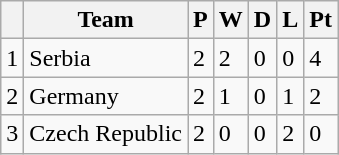<table class="wikitable">
<tr>
<th></th>
<th>Team</th>
<th>P</th>
<th>W</th>
<th>D</th>
<th>L</th>
<th>Pt</th>
</tr>
<tr>
<td>1</td>
<td>Serbia</td>
<td>2</td>
<td>2</td>
<td>0</td>
<td>0</td>
<td>4</td>
</tr>
<tr>
<td>2</td>
<td>Germany</td>
<td>2</td>
<td>1</td>
<td>0</td>
<td>1</td>
<td>2</td>
</tr>
<tr>
<td>3</td>
<td>Czech Republic</td>
<td>2</td>
<td>0</td>
<td>0</td>
<td>2</td>
<td>0</td>
</tr>
</table>
